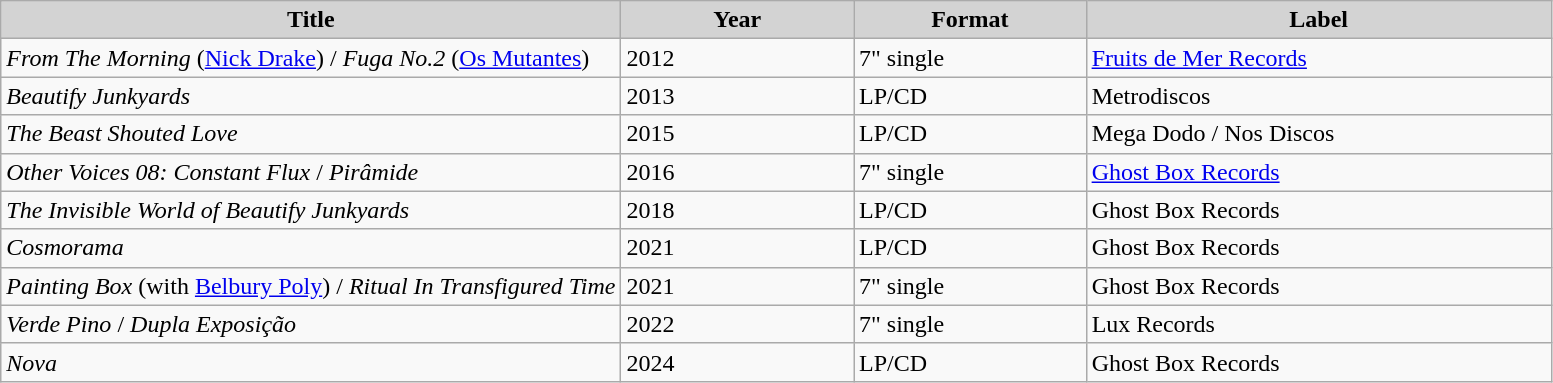<table class="wikitable">
<tr>
<th width=40% style="background:lightgray;">Title</th>
<th width=15% style="background:lightgray;">Year</th>
<th width=15% style="background:lightgray;">Format</th>
<th width=30% style="background:lightgray;">Label</th>
</tr>
<tr>
<td><em>From The Morning</em> (<a href='#'>Nick Drake</a>) / <em>Fuga No.2</em> (<a href='#'>Os Mutantes</a>)</td>
<td>2012</td>
<td>7" single</td>
<td><a href='#'>Fruits de Mer Records</a></td>
</tr>
<tr>
<td><em>Beautify Junkyards</em></td>
<td>2013</td>
<td>LP/CD</td>
<td>Metrodiscos</td>
</tr>
<tr>
<td><em>The Beast Shouted Love</em></td>
<td>2015</td>
<td>LP/CD</td>
<td>Mega Dodo / Nos Discos</td>
</tr>
<tr>
<td><em>Other Voices 08: Constant Flux</em> / <em>Pirâmide</em></td>
<td>2016</td>
<td>7" single</td>
<td><a href='#'>Ghost Box Records</a></td>
</tr>
<tr>
<td><em>The Invisible World of Beautify Junkyards</em></td>
<td>2018</td>
<td>LP/CD</td>
<td>Ghost Box Records</td>
</tr>
<tr>
<td><em>Cosmorama</em></td>
<td>2021</td>
<td>LP/CD</td>
<td>Ghost Box Records</td>
</tr>
<tr>
<td><em>Painting Box</em> (with <a href='#'>Belbury Poly</a>) / <em>Ritual In Transfigured Time</em></td>
<td>2021</td>
<td>7" single</td>
<td>Ghost Box Records</td>
</tr>
<tr>
<td><em>Verde Pino</em> / <em>Dupla Exposição</em></td>
<td>2022</td>
<td>7" single</td>
<td>Lux Records</td>
</tr>
<tr>
<td><em>Nova</em></td>
<td>2024</td>
<td>LP/CD</td>
<td>Ghost Box Records</td>
</tr>
</table>
